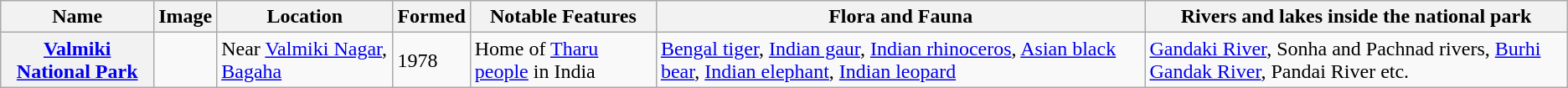<table class="wikitable sortable">
<tr>
<th>Name</th>
<th>Image</th>
<th>Location</th>
<th>Formed</th>
<th>Notable Features</th>
<th>Flora and Fauna</th>
<th>Rivers and lakes inside the national park</th>
</tr>
<tr>
<th><a href='#'>Valmiki National Park</a></th>
<td><br></td>
<td>Near <a href='#'>Valmiki Nagar</a>, <a href='#'>Bagaha</a></td>
<td>1978</td>
<td>Home of <a href='#'>Tharu people</a> in India</td>
<td><a href='#'>Bengal tiger</a>, <a href='#'>Indian gaur</a>, <a href='#'>Indian rhinoceros</a>, <a href='#'>Asian black bear</a>, <a href='#'>Indian elephant</a>, <a href='#'>Indian leopard</a></td>
<td><a href='#'>Gandaki River</a>, Sonha and Pachnad rivers, <a href='#'>Burhi Gandak River</a>, Pandai River etc.</td>
</tr>
</table>
